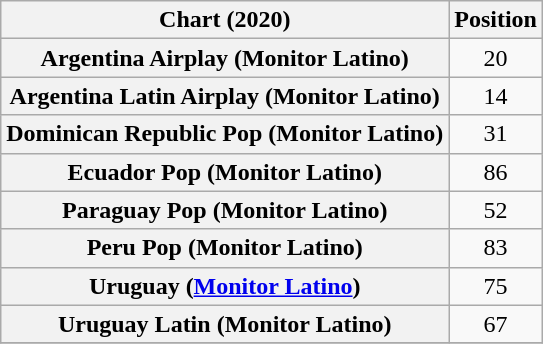<table class="wikitable plainrowheaders sortable" style="text-align:center">
<tr>
<th scope="col">Chart (2020)</th>
<th scope="col">Position</th>
</tr>
<tr>
<th scope="row">Argentina Airplay (Monitor Latino)</th>
<td>20</td>
</tr>
<tr>
<th scope="row">Argentina Latin Airplay (Monitor Latino)</th>
<td>14</td>
</tr>
<tr>
<th scope="row">Dominican Republic Pop (Monitor Latino)</th>
<td>31</td>
</tr>
<tr>
<th scope="row">Ecuador Pop (Monitor Latino)</th>
<td>86</td>
</tr>
<tr>
<th scope="row">Paraguay Pop (Monitor Latino)</th>
<td>52</td>
</tr>
<tr>
<th scope="row">Peru Pop (Monitor Latino)</th>
<td>83</td>
</tr>
<tr>
<th scope="row">Uruguay (<a href='#'>Monitor Latino</a>)</th>
<td>75</td>
</tr>
<tr>
<th scope="row">Uruguay Latin (Monitor Latino)</th>
<td>67</td>
</tr>
<tr>
</tr>
</table>
